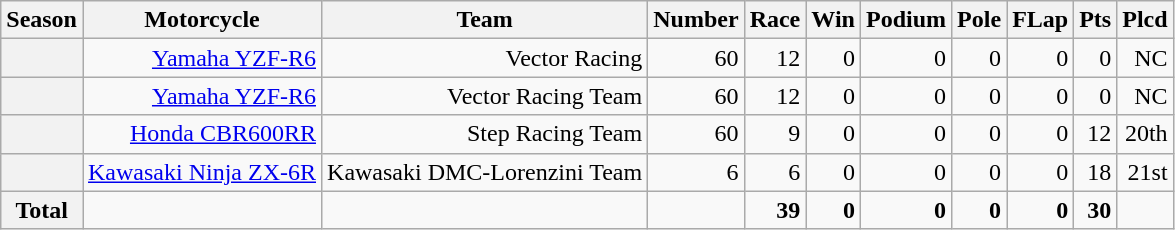<table class="wikitable">
<tr>
<th>Season</th>
<th>Motorcycle</th>
<th>Team</th>
<th>Number</th>
<th>Race</th>
<th>Win</th>
<th>Podium</th>
<th>Pole</th>
<th>FLap</th>
<th>Pts</th>
<th>Plcd</th>
</tr>
<tr align="right">
<th></th>
<td><a href='#'>Yamaha YZF-R6</a></td>
<td>Vector Racing</td>
<td>60</td>
<td>12</td>
<td>0</td>
<td>0</td>
<td>0</td>
<td>0</td>
<td>0</td>
<td>NC</td>
</tr>
<tr align="right">
<th></th>
<td><a href='#'>Yamaha YZF-R6</a></td>
<td>Vector Racing Team</td>
<td>60</td>
<td>12</td>
<td>0</td>
<td>0</td>
<td>0</td>
<td>0</td>
<td>0</td>
<td>NC</td>
</tr>
<tr align="right">
<th></th>
<td><a href='#'>Honda CBR600RR</a></td>
<td>Step Racing Team</td>
<td>60</td>
<td>9</td>
<td>0</td>
<td>0</td>
<td>0</td>
<td>0</td>
<td>12</td>
<td>20th</td>
</tr>
<tr align="right">
<th></th>
<td><a href='#'>Kawasaki Ninja ZX-6R</a></td>
<td>Kawasaki DMC-Lorenzini Team</td>
<td>6</td>
<td>6</td>
<td>0</td>
<td>0</td>
<td>0</td>
<td>0</td>
<td>18</td>
<td>21st</td>
</tr>
<tr align="right">
<th>Total</th>
<td></td>
<td></td>
<td></td>
<td><strong>39</strong></td>
<td><strong>0</strong></td>
<td><strong>0</strong></td>
<td><strong>0</strong></td>
<td><strong>0</strong></td>
<td><strong>30</strong></td>
<td></td>
</tr>
</table>
